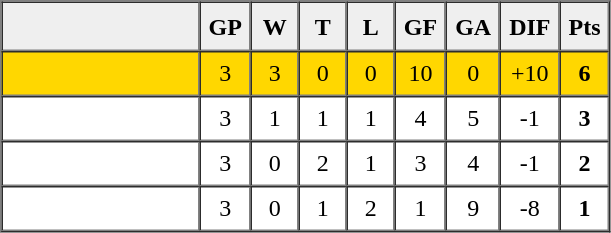<table border=1 cellpadding=5 cellspacing=0>
<tr>
<th bgcolor="#efefef" width="120">　</th>
<th bgcolor="#efefef" width="20">GP</th>
<th bgcolor="#efefef" width="20">W</th>
<th bgcolor="#efefef" width="20">T</th>
<th bgcolor="#efefef" width="20">L</th>
<th bgcolor="#efefef" width="20">GF</th>
<th bgcolor="#efefef" width="20">GA</th>
<th bgcolor="#efefef" width="20">DIF</th>
<th bgcolor="#efefef" width="20">Pts</th>
</tr>
<tr align=center bgcolor= gold>
<td align=left><strong></strong></td>
<td>3</td>
<td>3</td>
<td>0</td>
<td>0</td>
<td>10</td>
<td>0</td>
<td>+10</td>
<td><strong>6</strong></td>
</tr>
<tr align=center>
<td align=left></td>
<td>3</td>
<td>1</td>
<td>1</td>
<td>1</td>
<td>4</td>
<td>5</td>
<td>-1</td>
<td><strong>3</strong></td>
</tr>
<tr align=center>
<td align=left></td>
<td>3</td>
<td>0</td>
<td>2</td>
<td>1</td>
<td>3</td>
<td>4</td>
<td>-1</td>
<td><strong>2</strong></td>
</tr>
<tr align=center>
<td align=left></td>
<td>3</td>
<td>0</td>
<td>1</td>
<td>2</td>
<td>1</td>
<td>9</td>
<td>-8</td>
<td><strong>1</strong></td>
</tr>
</table>
